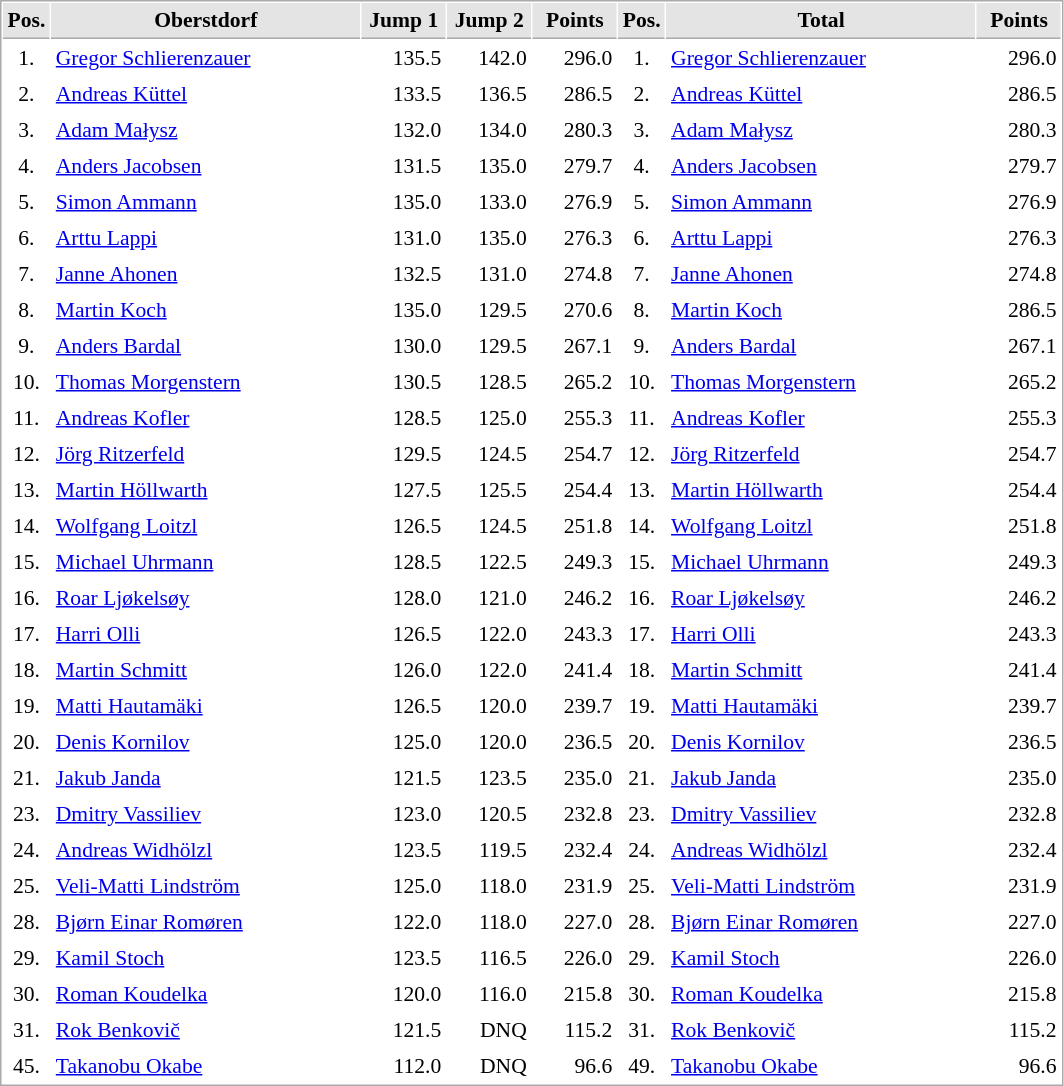<table cellspacing="1" cellpadding="3" style="border:1px solid #AAAAAA;font-size:90%">
<tr bgcolor="#E4E4E4">
<th style="border-bottom:1px solid #AAAAAA" width=10>Pos.</th>
<th style="border-bottom:1px solid #AAAAAA" width=200>Oberstdorf</th>
<th style="border-bottom:1px solid #AAAAAA" width=50>Jump 1</th>
<th style="border-bottom:1px solid #AAAAAA" width=50>Jump 2</th>
<th style="border-bottom:1px solid #AAAAAA" width=50>Points</th>
<th style="border-bottom:1px solid #AAAAAA" width=10>Pos.</th>
<th style="border-bottom:1px solid #AAAAAA" width=200>Total</th>
<th style="border-bottom:1px solid #AAAAAA" width=50>Points</th>
</tr>
<tr>
<td align="center">1.</td>
<td> <a href='#'>Gregor Schlierenzauer</a></td>
<td align="right">135.5</td>
<td align="right">142.0</td>
<td align="right">296.0</td>
<td align="center">1.</td>
<td> <a href='#'>Gregor Schlierenzauer</a></td>
<td align="right">296.0</td>
</tr>
<tr>
<td align="center">2.</td>
<td> <a href='#'>Andreas Küttel</a></td>
<td align="right">133.5</td>
<td align="right">136.5</td>
<td align="right">286.5</td>
<td align="center">2.</td>
<td> <a href='#'>Andreas Küttel</a></td>
<td align="right">286.5</td>
</tr>
<tr>
<td align="center">3.</td>
<td> <a href='#'>Adam Małysz</a></td>
<td align="right">132.0</td>
<td align="right">134.0</td>
<td align="right">280.3</td>
<td align="center">3.</td>
<td> <a href='#'>Adam Małysz</a></td>
<td align="right">280.3</td>
</tr>
<tr>
<td align="center">4.</td>
<td> <a href='#'>Anders Jacobsen</a></td>
<td align="right">131.5</td>
<td align="right">135.0</td>
<td align="right">279.7</td>
<td align="center">4.</td>
<td> <a href='#'>Anders Jacobsen</a></td>
<td align="right">279.7</td>
</tr>
<tr>
<td align="center">5.</td>
<td> <a href='#'>Simon Ammann</a></td>
<td align="right">135.0</td>
<td align="right">133.0</td>
<td align="right">276.9</td>
<td align="center">5.</td>
<td> <a href='#'>Simon Ammann</a></td>
<td align="right">276.9</td>
</tr>
<tr>
<td align="center">6.</td>
<td> <a href='#'>Arttu Lappi</a></td>
<td align="right">131.0</td>
<td align="right">135.0</td>
<td align="right">276.3</td>
<td align="center">6.</td>
<td> <a href='#'>Arttu Lappi</a></td>
<td align="right">276.3</td>
</tr>
<tr>
<td align="center">7.</td>
<td> <a href='#'>Janne Ahonen</a></td>
<td align="right">132.5</td>
<td align="right">131.0</td>
<td align="right">274.8</td>
<td align="center">7.</td>
<td> <a href='#'>Janne Ahonen</a></td>
<td align="right">274.8</td>
</tr>
<tr>
<td align="center">8.</td>
<td> <a href='#'>Martin Koch</a></td>
<td align="right">135.0</td>
<td align="right">129.5</td>
<td align="right">270.6</td>
<td align="center">8.</td>
<td> <a href='#'>Martin Koch</a></td>
<td align="right">286.5</td>
</tr>
<tr>
<td align="center">9.</td>
<td> <a href='#'>Anders Bardal</a></td>
<td align="right">130.0</td>
<td align="right">129.5</td>
<td align="right">267.1</td>
<td align="center">9.</td>
<td> <a href='#'>Anders Bardal</a></td>
<td align="right">267.1</td>
</tr>
<tr>
<td align="center">10.</td>
<td> <a href='#'>Thomas Morgenstern</a></td>
<td align="right">130.5</td>
<td align="right">128.5</td>
<td align="right">265.2</td>
<td align="center">10.</td>
<td> <a href='#'>Thomas Morgenstern</a></td>
<td align="right">265.2</td>
</tr>
<tr>
<td align="center">11.</td>
<td> <a href='#'>Andreas Kofler</a></td>
<td align="right">128.5</td>
<td align="right">125.0</td>
<td align="right">255.3</td>
<td align="center">11.</td>
<td> <a href='#'>Andreas Kofler</a></td>
<td align="right">255.3</td>
</tr>
<tr>
<td align="center">12.</td>
<td> <a href='#'>Jörg Ritzerfeld</a></td>
<td align="right">129.5</td>
<td align="right">124.5</td>
<td align="right">254.7</td>
<td align="center">12.</td>
<td> <a href='#'>Jörg Ritzerfeld</a></td>
<td align="right">254.7</td>
</tr>
<tr>
<td align="center">13.</td>
<td> <a href='#'>Martin Höllwarth</a></td>
<td align="right">127.5</td>
<td align="right">125.5</td>
<td align="right">254.4</td>
<td align="center">13.</td>
<td> <a href='#'>Martin Höllwarth</a></td>
<td align="right">254.4</td>
</tr>
<tr>
<td align="center">14.</td>
<td> <a href='#'>Wolfgang Loitzl</a></td>
<td align="right">126.5</td>
<td align="right">124.5</td>
<td align="right">251.8</td>
<td align="center">14.</td>
<td> <a href='#'>Wolfgang Loitzl</a></td>
<td align="right">251.8</td>
</tr>
<tr>
<td align="center">15.</td>
<td> <a href='#'>Michael Uhrmann</a></td>
<td align="right">128.5</td>
<td align="right">122.5</td>
<td align="right">249.3</td>
<td align="center">15.</td>
<td> <a href='#'>Michael Uhrmann</a></td>
<td align="right">249.3</td>
</tr>
<tr>
<td align="center">16.</td>
<td> <a href='#'>Roar Ljøkelsøy</a></td>
<td align="right">128.0</td>
<td align="right">121.0</td>
<td align="right">246.2</td>
<td align="center">16.</td>
<td> <a href='#'>Roar Ljøkelsøy</a></td>
<td align="right">246.2</td>
</tr>
<tr>
<td align="center">17.</td>
<td> <a href='#'>Harri Olli</a></td>
<td align="right">126.5</td>
<td align="right">122.0</td>
<td align="right">243.3</td>
<td align="center">17.</td>
<td> <a href='#'>Harri Olli</a></td>
<td align="right">243.3</td>
</tr>
<tr>
<td align="center">18.</td>
<td> <a href='#'>Martin Schmitt</a></td>
<td align="right">126.0</td>
<td align="right">122.0</td>
<td align="right">241.4</td>
<td align="center">18.</td>
<td> <a href='#'>Martin Schmitt</a></td>
<td align="right">241.4</td>
</tr>
<tr>
<td align="center">19.</td>
<td> <a href='#'>Matti Hautamäki</a></td>
<td align="right">126.5</td>
<td align="right">120.0</td>
<td align="right">239.7</td>
<td align="center">19.</td>
<td> <a href='#'>Matti Hautamäki</a></td>
<td align="right">239.7</td>
</tr>
<tr>
<td align="center">20.</td>
<td> <a href='#'>Denis Kornilov</a></td>
<td align="right">125.0</td>
<td align="right">120.0</td>
<td align="right">236.5</td>
<td align="center">20.</td>
<td> <a href='#'>Denis Kornilov</a></td>
<td align="right">236.5</td>
</tr>
<tr>
<td align="center">21.</td>
<td> <a href='#'>Jakub Janda</a></td>
<td align="right">121.5</td>
<td align="right">123.5</td>
<td align="right">235.0</td>
<td align="center">21.</td>
<td> <a href='#'>Jakub Janda</a></td>
<td align="right">235.0</td>
</tr>
<tr>
<td align="center">23.</td>
<td> <a href='#'>Dmitry Vassiliev</a></td>
<td align="right">123.0</td>
<td align="right">120.5</td>
<td align="right">232.8</td>
<td align="center">23.</td>
<td> <a href='#'>Dmitry Vassiliev</a></td>
<td align="right">232.8</td>
</tr>
<tr>
<td align="center">24.</td>
<td> <a href='#'>Andreas Widhölzl</a></td>
<td align="right">123.5</td>
<td align="right">119.5</td>
<td align="right">232.4</td>
<td align="center">24.</td>
<td> <a href='#'>Andreas Widhölzl</a></td>
<td align="right">232.4</td>
</tr>
<tr>
<td align="center">25.</td>
<td> <a href='#'>Veli-Matti Lindström</a></td>
<td align="right">125.0</td>
<td align="right">118.0</td>
<td align="right">231.9</td>
<td align="center">25.</td>
<td> <a href='#'>Veli-Matti Lindström</a></td>
<td align="right">231.9</td>
</tr>
<tr>
<td align="center">28.</td>
<td> <a href='#'>Bjørn Einar Romøren</a></td>
<td align="right">122.0</td>
<td align="right">118.0</td>
<td align="right">227.0</td>
<td align="center">28.</td>
<td> <a href='#'>Bjørn Einar Romøren</a></td>
<td align="right">227.0</td>
</tr>
<tr>
<td align="center">29.</td>
<td> <a href='#'>Kamil Stoch</a></td>
<td align="right">123.5</td>
<td align="right">116.5</td>
<td align="right">226.0</td>
<td align="center">29.</td>
<td> <a href='#'>Kamil Stoch</a></td>
<td align="right">226.0</td>
</tr>
<tr>
<td align="center">30.</td>
<td> <a href='#'>Roman Koudelka</a></td>
<td align="right">120.0</td>
<td align="right">116.0</td>
<td align="right">215.8</td>
<td align="center">30.</td>
<td> <a href='#'>Roman Koudelka</a></td>
<td align="right">215.8</td>
</tr>
<tr>
<td align="center">31.</td>
<td> <a href='#'>Rok Benkovič</a></td>
<td align="right">121.5</td>
<td align="right">DNQ</td>
<td align="right">115.2</td>
<td align="center">31.</td>
<td> <a href='#'>Rok Benkovič</a></td>
<td align="right">115.2</td>
</tr>
<tr>
<td align="center">45.</td>
<td> <a href='#'>Takanobu Okabe</a></td>
<td align="right">112.0</td>
<td align="right">DNQ</td>
<td align="right">96.6</td>
<td align="center">49.</td>
<td> <a href='#'>Takanobu Okabe</a></td>
<td align="right">96.6</td>
</tr>
</table>
